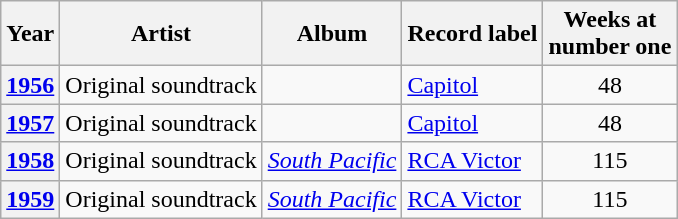<table class="wikitable plainrowheaders sortable">
<tr>
<th scope=col>Year</th>
<th scope=col>Artist</th>
<th scope=col>Album</th>
<th scope=col>Record label</th>
<th scope=col>Weeks at<br>number one</th>
</tr>
<tr>
<th scope=row style="text-align:center;"><a href='#'>1956</a></th>
<td>Original soundtrack</td>
<td><em></em></td>
<td><a href='#'>Capitol</a></td>
<td align=center>48</td>
</tr>
<tr>
<th scope=row style="text-align:center;"><a href='#'>1957</a></th>
<td>Original soundtrack</td>
<td><em></em></td>
<td><a href='#'>Capitol</a></td>
<td align=center>48</td>
</tr>
<tr>
<th scope=row style="text-align:center;"><a href='#'>1958</a></th>
<td>Original soundtrack</td>
<td><em><a href='#'>South Pacific</a></em></td>
<td><a href='#'>RCA Victor</a></td>
<td align=center>115</td>
</tr>
<tr>
<th scope=row style="text-align:center;"><a href='#'>1959</a></th>
<td>Original soundtrack</td>
<td><em><a href='#'>South Pacific</a></em></td>
<td><a href='#'>RCA Victor</a></td>
<td align=center>115</td>
</tr>
</table>
